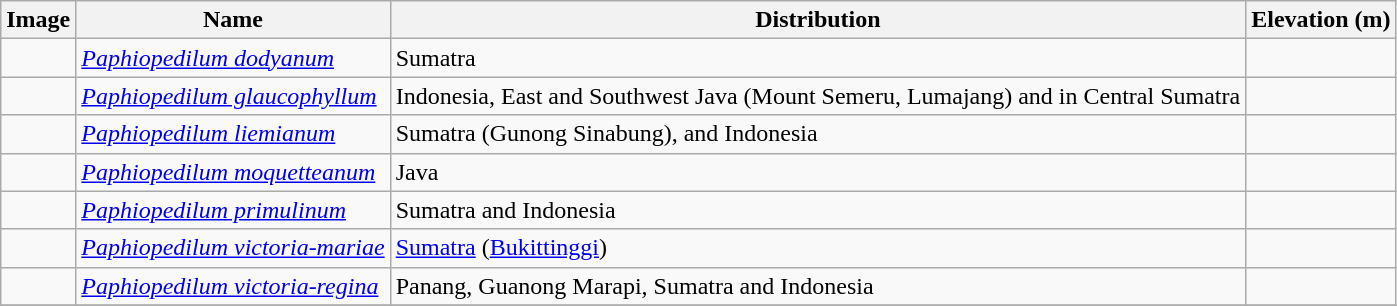<table class="wikitable collapsible">
<tr>
<th>Image</th>
<th>Name</th>
<th>Distribution</th>
<th>Elevation (m)</th>
</tr>
<tr>
<td></td>
<td><em><a href='#'>Paphiopedilum dodyanum</a></em> </td>
<td>Sumatra</td>
<td></td>
</tr>
<tr>
<td></td>
<td><em><a href='#'>Paphiopedilum glaucophyllum</a></em> </td>
<td>Indonesia, East and Southwest Java (Mount Semeru, Lumajang) and in Central Sumatra</td>
<td></td>
</tr>
<tr>
<td></td>
<td><em><a href='#'>Paphiopedilum liemianum </a></em> </td>
<td>Sumatra (Gunong Sinabung), and Indonesia</td>
<td></td>
</tr>
<tr>
<td></td>
<td><em><a href='#'>Paphiopedilum moquetteanum</a></em> </td>
<td>Java</td>
<td></td>
</tr>
<tr>
<td></td>
<td><em><a href='#'>Paphiopedilum primulinum</a></em> </td>
<td>Sumatra and Indonesia</td>
<td></td>
</tr>
<tr>
<td></td>
<td><em><a href='#'>Paphiopedilum victoria-mariae </a></em> </td>
<td><a href='#'>Sumatra</a> (<a href='#'>Bukittinggi</a>)</td>
<td></td>
</tr>
<tr>
<td></td>
<td><em><a href='#'>Paphiopedilum victoria-regina </a></em> </td>
<td>Panang, Guanong Marapi, Sumatra and Indonesia</td>
<td></td>
</tr>
<tr>
</tr>
</table>
